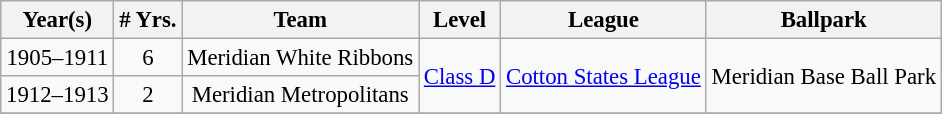<table class="wikitable" style="text-align:center; font-size: 95%;">
<tr>
<th>Year(s)</th>
<th># Yrs.</th>
<th>Team</th>
<th>Level</th>
<th>League</th>
<th>Ballpark</th>
</tr>
<tr>
<td>1905–1911</td>
<td>6</td>
<td>Meridian White Ribbons</td>
<td rowspan=2><a href='#'>Class D</a></td>
<td rowspan=2><a href='#'>Cotton States League</a></td>
<td rowspan=2>Meridian Base Ball Park</td>
</tr>
<tr>
<td>1912–1913</td>
<td>2</td>
<td>Meridian Metropolitans</td>
</tr>
<tr>
</tr>
</table>
